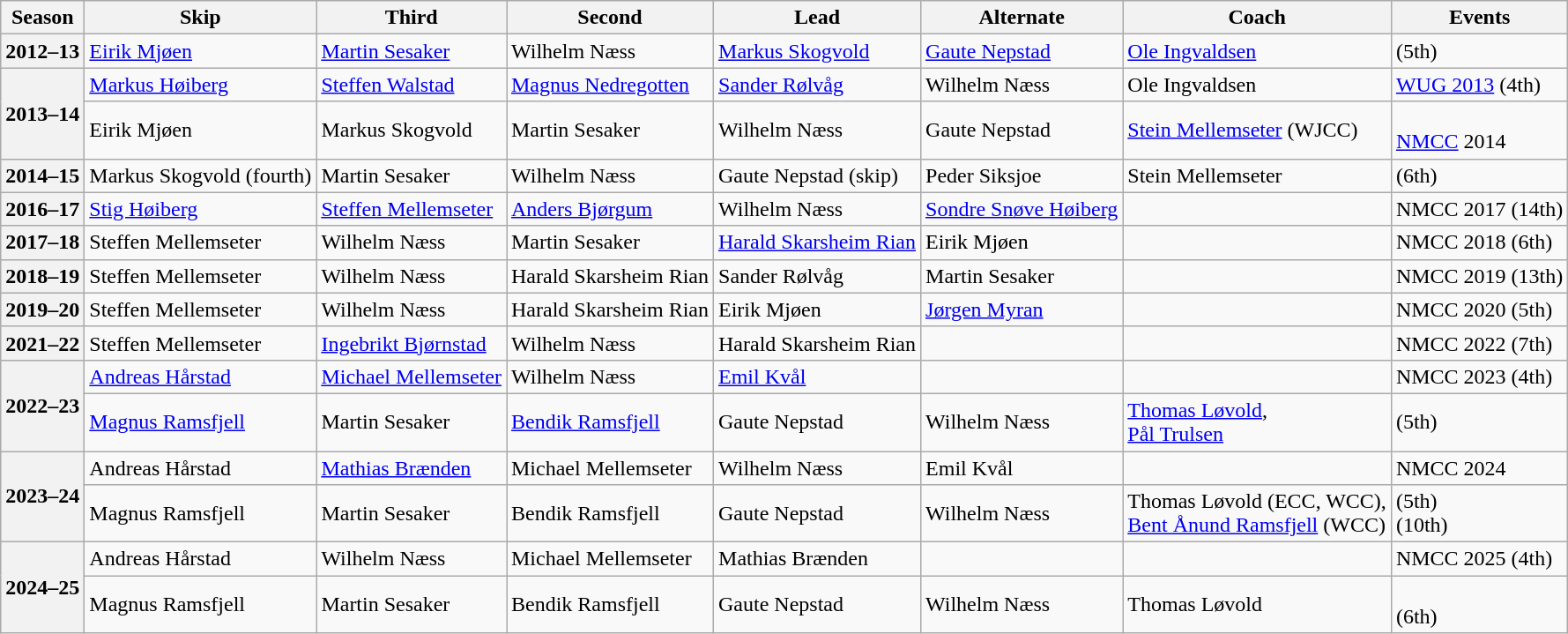<table class="wikitable">
<tr>
<th scope="col">Season</th>
<th scope="col">Skip</th>
<th scope="col">Third</th>
<th scope="col">Second</th>
<th scope="col">Lead</th>
<th scope="col">Alternate</th>
<th scope="col">Coach</th>
<th scope="col">Events</th>
</tr>
<tr>
<th scope="row">2012–13</th>
<td><a href='#'>Eirik Mjøen</a></td>
<td><a href='#'>Martin Sesaker</a></td>
<td>Wilhelm Næss</td>
<td><a href='#'>Markus Skogvold</a></td>
<td><a href='#'>Gaute Nepstad</a></td>
<td><a href='#'>Ole Ingvaldsen</a></td>
<td> (5th)</td>
</tr>
<tr>
<th scope="row" rowspan="2">2013–14</th>
<td><a href='#'>Markus Høiberg</a></td>
<td><a href='#'>Steffen Walstad</a></td>
<td><a href='#'>Magnus Nedregotten</a></td>
<td><a href='#'>Sander Rølvåg</a></td>
<td>Wilhelm Næss</td>
<td>Ole Ingvaldsen</td>
<td><a href='#'>WUG 2013</a> (4th)</td>
</tr>
<tr>
<td>Eirik Mjøen</td>
<td>Markus Skogvold</td>
<td>Martin Sesaker</td>
<td>Wilhelm Næss</td>
<td>Gaute Nepstad</td>
<td><a href='#'>Stein Mellemseter</a> (WJCC)</td>
<td> <br><a href='#'>NMCC</a> 2014 </td>
</tr>
<tr>
<th scope="row">2014–15</th>
<td>Markus Skogvold (fourth)</td>
<td>Martin Sesaker</td>
<td>Wilhelm Næss</td>
<td>Gaute Nepstad (skip)</td>
<td>Peder Siksjoe</td>
<td>Stein Mellemseter</td>
<td> (6th)</td>
</tr>
<tr>
<th scope="row">2016–17</th>
<td><a href='#'>Stig Høiberg</a></td>
<td><a href='#'>Steffen Mellemseter</a></td>
<td><a href='#'>Anders Bjørgum</a></td>
<td>Wilhelm Næss</td>
<td><a href='#'>Sondre Snøve Høiberg</a></td>
<td></td>
<td>NMCC 2017 (14th)</td>
</tr>
<tr>
<th scope="row">2017–18</th>
<td>Steffen Mellemseter</td>
<td>Wilhelm Næss</td>
<td>Martin Sesaker</td>
<td><a href='#'>Harald Skarsheim Rian</a></td>
<td>Eirik Mjøen</td>
<td></td>
<td>NMCC 2018 (6th)</td>
</tr>
<tr>
<th scope="row">2018–19</th>
<td>Steffen Mellemseter</td>
<td>Wilhelm Næss</td>
<td>Harald Skarsheim Rian</td>
<td>Sander Rølvåg</td>
<td>Martin Sesaker</td>
<td></td>
<td>NMCC 2019 (13th)</td>
</tr>
<tr>
<th scope="row">2019–20</th>
<td>Steffen Mellemseter</td>
<td>Wilhelm Næss</td>
<td>Harald Skarsheim Rian</td>
<td>Eirik Mjøen</td>
<td><a href='#'>Jørgen Myran</a></td>
<td></td>
<td>NMCC 2020 (5th)</td>
</tr>
<tr>
<th scope="row">2021–22</th>
<td>Steffen Mellemseter</td>
<td><a href='#'>Ingebrikt Bjørnstad</a></td>
<td>Wilhelm Næss</td>
<td>Harald Skarsheim Rian</td>
<td></td>
<td></td>
<td>NMCC 2022 (7th)</td>
</tr>
<tr>
<th scope="row" rowspan="2">2022–23</th>
<td><a href='#'>Andreas Hårstad</a></td>
<td><a href='#'>Michael Mellemseter</a></td>
<td>Wilhelm Næss</td>
<td><a href='#'>Emil Kvål</a></td>
<td></td>
<td></td>
<td>NMCC 2023 (4th)</td>
</tr>
<tr>
<td><a href='#'>Magnus Ramsfjell</a></td>
<td>Martin Sesaker</td>
<td><a href='#'>Bendik Ramsfjell</a></td>
<td>Gaute Nepstad</td>
<td>Wilhelm Næss</td>
<td><a href='#'>Thomas Løvold</a>,<br><a href='#'>Pål Trulsen</a></td>
<td> (5th)</td>
</tr>
<tr>
<th scope="row" rowspan="2">2023–24</th>
<td>Andreas Hårstad</td>
<td><a href='#'>Mathias Brænden</a></td>
<td>Michael Mellemseter</td>
<td>Wilhelm Næss</td>
<td>Emil Kvål</td>
<td></td>
<td>NMCC 2024 </td>
</tr>
<tr>
<td>Magnus Ramsfjell</td>
<td>Martin Sesaker</td>
<td>Bendik Ramsfjell</td>
<td>Gaute Nepstad</td>
<td>Wilhelm Næss</td>
<td>Thomas Løvold (ECC, WCC),<br><a href='#'>Bent Ånund Ramsfjell</a> (WCC)</td>
<td> (5th)<br> (10th)</td>
</tr>
<tr>
<th scope="row" rowspan="2">2024–25</th>
<td>Andreas Hårstad</td>
<td>Wilhelm Næss</td>
<td>Michael Mellemseter</td>
<td>Mathias Brænden</td>
<td></td>
<td></td>
<td>NMCC 2025 (4th)</td>
</tr>
<tr>
<td>Magnus Ramsfjell</td>
<td>Martin Sesaker</td>
<td>Bendik Ramsfjell</td>
<td>Gaute Nepstad</td>
<td>Wilhelm Næss</td>
<td>Thomas Løvold</td>
<td> <br> (6th)</td>
</tr>
</table>
